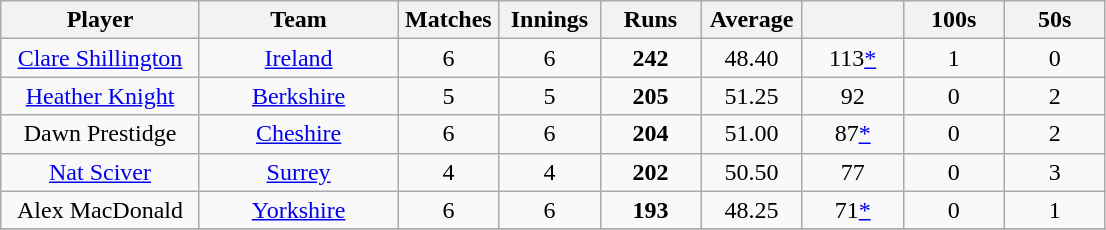<table class="wikitable" style="text-align:center;">
<tr>
<th width=125>Player</th>
<th width=125>Team</th>
<th width=60>Matches</th>
<th width=60>Innings</th>
<th width=60>Runs</th>
<th width=60>Average</th>
<th width=60></th>
<th width=60>100s</th>
<th width=60>50s</th>
</tr>
<tr>
<td><a href='#'>Clare Shillington</a></td>
<td><a href='#'>Ireland</a></td>
<td>6</td>
<td>6</td>
<td><strong>242</strong></td>
<td>48.40</td>
<td>113<a href='#'>*</a></td>
<td>1</td>
<td>0</td>
</tr>
<tr>
<td><a href='#'>Heather Knight</a></td>
<td><a href='#'>Berkshire</a></td>
<td>5</td>
<td>5</td>
<td><strong>205</strong></td>
<td>51.25</td>
<td>92</td>
<td>0</td>
<td>2</td>
</tr>
<tr>
<td>Dawn Prestidge</td>
<td><a href='#'>Cheshire</a></td>
<td>6</td>
<td>6</td>
<td><strong>204</strong></td>
<td>51.00</td>
<td>87<a href='#'>*</a></td>
<td>0</td>
<td>2</td>
</tr>
<tr>
<td><a href='#'>Nat Sciver</a></td>
<td><a href='#'>Surrey</a></td>
<td>4</td>
<td>4</td>
<td><strong>202</strong></td>
<td>50.50</td>
<td>77</td>
<td>0</td>
<td>3</td>
</tr>
<tr>
<td>Alex MacDonald</td>
<td><a href='#'>Yorkshire</a></td>
<td>6</td>
<td>6</td>
<td><strong>193</strong></td>
<td>48.25</td>
<td>71<a href='#'>*</a></td>
<td>0</td>
<td>1</td>
</tr>
<tr>
</tr>
</table>
